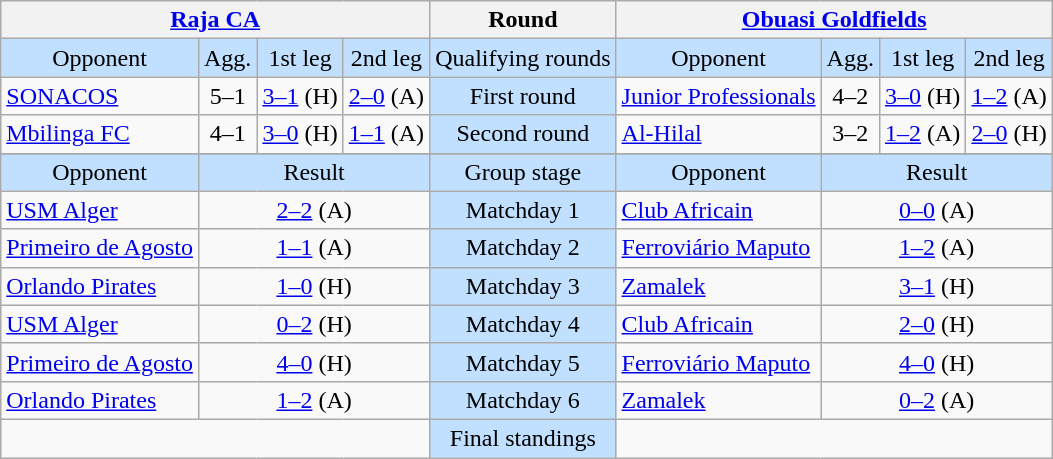<table class="wikitable" style="text-align: center;">
<tr>
<th colspan=4> <a href='#'>Raja CA</a></th>
<th>Round</th>
<th colspan=4> <a href='#'>Obuasi Goldfields</a></th>
</tr>
<tr bgcolor=#c1e0ff>
<td>Opponent</td>
<td>Agg.</td>
<td>1st leg</td>
<td>2nd leg</td>
<td>Qualifying rounds</td>
<td>Opponent</td>
<td>Agg.</td>
<td>1st leg</td>
<td>2nd leg</td>
</tr>
<tr>
<td align=left> <a href='#'>SONACOS</a></td>
<td>5–1</td>
<td><a href='#'>3–1</a> (H)</td>
<td><a href='#'>2–0</a> (A)</td>
<td bgcolor=#c1e0ff>First round</td>
<td align=left> <a href='#'>Junior Professionals</a></td>
<td>4–2</td>
<td><a href='#'>3–0</a> (H)</td>
<td><a href='#'>1–2</a> (A)</td>
</tr>
<tr>
<td align=left> <a href='#'>Mbilinga FC</a></td>
<td>4–1</td>
<td><a href='#'>3–0</a> (H)</td>
<td><a href='#'>1–1</a> (A)</td>
<td bgcolor=#c1e0ff>Second round</td>
<td align=left> <a href='#'>Al-Hilal</a></td>
<td>3–2</td>
<td><a href='#'>1–2</a> (A)</td>
<td><a href='#'>2–0</a> (H)</td>
</tr>
<tr>
</tr>
<tr bgcolor=#c1e0ff>
<td>Opponent</td>
<td colspan=3>Result</td>
<td>Group stage</td>
<td>Opponent</td>
<td colspan=3>Result</td>
</tr>
<tr>
<td align=left> <a href='#'>USM Alger</a></td>
<td colspan=3><a href='#'>2–2</a> (A)</td>
<td bgcolor=#c1e0ff>Matchday 1</td>
<td align=left> <a href='#'>Club Africain</a></td>
<td colspan=3><a href='#'>0–0</a> (A)</td>
</tr>
<tr>
<td align=left> <a href='#'>Primeiro de Agosto</a></td>
<td colspan=3><a href='#'>1–1</a> (A)</td>
<td bgcolor=#c1e0ff>Matchday 2</td>
<td align=left> <a href='#'>Ferroviário Maputo</a></td>
<td colspan=3><a href='#'>1–2</a> (A)</td>
</tr>
<tr>
<td align=left> <a href='#'>Orlando Pirates</a></td>
<td colspan=3><a href='#'>1–0</a> (H)</td>
<td bgcolor=#c1e0ff>Matchday 3</td>
<td align=left> <a href='#'>Zamalek</a></td>
<td colspan=3><a href='#'>3–1</a> (H)</td>
</tr>
<tr>
<td align=left> <a href='#'>USM Alger</a></td>
<td colspan=3><a href='#'>0–2</a> (H)</td>
<td bgcolor=#c1e0ff>Matchday 4</td>
<td align=left> <a href='#'>Club Africain</a></td>
<td colspan=3><a href='#'>2–0</a> (H)</td>
</tr>
<tr>
<td align=left> <a href='#'>Primeiro de Agosto</a></td>
<td colspan=3><a href='#'>4–0</a> (H)</td>
<td bgcolor=#c1e0ff>Matchday 5</td>
<td align=left> <a href='#'>Ferroviário Maputo</a></td>
<td colspan=3><a href='#'>4–0</a> (H)</td>
</tr>
<tr>
<td align=left> <a href='#'>Orlando Pirates</a></td>
<td colspan=3><a href='#'>1–2</a> (A)</td>
<td bgcolor=#c1e0ff>Matchday 6</td>
<td align=left> <a href='#'>Zamalek</a></td>
<td colspan=3><a href='#'>0–2</a> (A)</td>
</tr>
<tr>
<td colspan=4 align=center valign=top><br></td>
<td bgcolor=#c1e0ff>Final standings</td>
<td colspan=4 align=center valign=top><br></td>
</tr>
</table>
